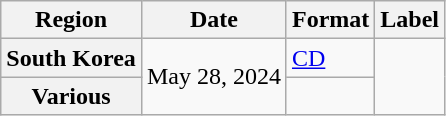<table class="wikitable plainrowheaders">
<tr>
<th scope="col">Region</th>
<th scope="col">Date</th>
<th scope="col">Format</th>
<th scope="col">Label</th>
</tr>
<tr>
<th scope="row">South Korea</th>
<td rowspan="2">May 28, 2024</td>
<td><a href='#'>CD</a></td>
<td rowspan="2"></td>
</tr>
<tr>
<th scope="row">Various</th>
<td></td>
</tr>
</table>
